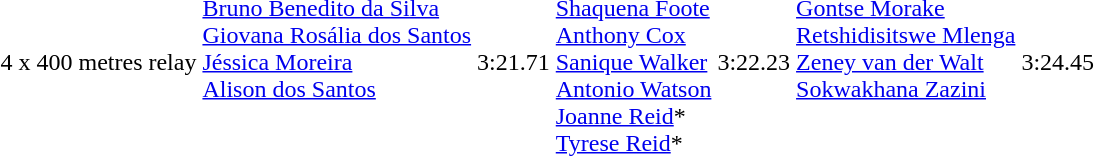<table>
<tr>
<td>4 x 400 metres relay<br></td>
<td valign="top"><br><a href='#'>Bruno Benedito da Silva</a><br><a href='#'>Giovana Rosália dos Santos</a><br><a href='#'>Jéssica Moreira</a><br><a href='#'>Alison dos Santos</a></td>
<td>3:21.71</td>
<td><br><a href='#'>Shaquena Foote</a><br><a href='#'>Anthony Cox</a><br><a href='#'>Sanique Walker</a><br><a href='#'>Antonio Watson</a><br><a href='#'>Joanne Reid</a>*<br><a href='#'>Tyrese Reid</a>*</td>
<td>3:22.23</td>
<td valign="top"><br><a href='#'>Gontse Morake</a><br><a href='#'>Retshidisitswe Mlenga</a><br><a href='#'>Zeney van der Walt</a><br><a href='#'>Sokwakhana Zazini</a></td>
<td>3:24.45</td>
</tr>
</table>
